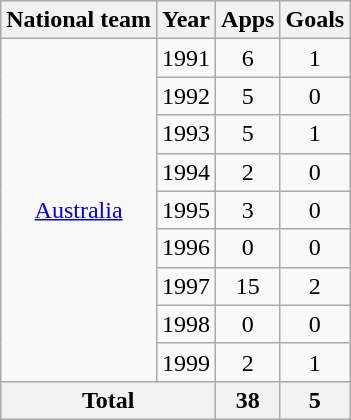<table class="wikitable" style="text-align:center">
<tr>
<th>National team</th>
<th>Year</th>
<th>Apps</th>
<th>Goals</th>
</tr>
<tr>
<td rowspan="9"><a href='#'>Australia</a></td>
<td>1991</td>
<td>6</td>
<td>1</td>
</tr>
<tr>
<td>1992</td>
<td>5</td>
<td>0</td>
</tr>
<tr>
<td>1993</td>
<td>5</td>
<td>1</td>
</tr>
<tr>
<td>1994</td>
<td>2</td>
<td>0</td>
</tr>
<tr>
<td>1995</td>
<td>3</td>
<td>0</td>
</tr>
<tr>
<td>1996</td>
<td>0</td>
<td>0</td>
</tr>
<tr>
<td>1997</td>
<td>15</td>
<td>2</td>
</tr>
<tr>
<td>1998</td>
<td>0</td>
<td>0</td>
</tr>
<tr>
<td>1999</td>
<td>2</td>
<td>1</td>
</tr>
<tr>
<th colspan="2">Total</th>
<th>38</th>
<th>5</th>
</tr>
</table>
